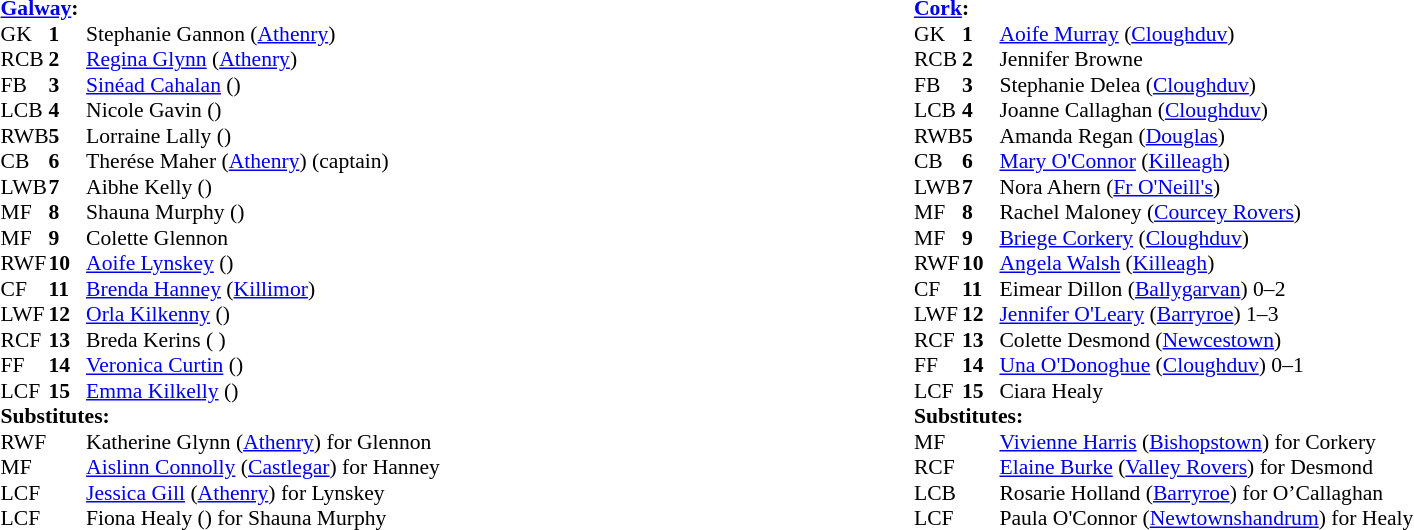<table width="100%">
<tr>
<td valign="top"></td>
<td valign="top" width="50%"><br><table style="font-size: 90%" cellspacing="0" cellpadding="0" align=center>
<tr>
<td colspan="4"><strong><a href='#'>Galway</a>:</strong></td>
</tr>
<tr>
<th width="25"></th>
<th width="25"></th>
</tr>
<tr>
<td>GK</td>
<td><strong>1</strong></td>
<td>Stephanie Gannon (<a href='#'>Athenry</a>)</td>
</tr>
<tr>
<td>RCB</td>
<td><strong>2</strong></td>
<td><a href='#'>Regina Glynn</a> (<a href='#'>Athenry</a>)</td>
</tr>
<tr>
<td>FB</td>
<td><strong>3</strong></td>
<td><a href='#'>Sinéad Cahalan</a> ()</td>
</tr>
<tr>
<td>LCB</td>
<td><strong>4</strong></td>
<td>Nicole Gavin ()</td>
</tr>
<tr>
<td>RWB</td>
<td><strong>5</strong></td>
<td>Lorraine Lally ()</td>
</tr>
<tr>
<td>CB</td>
<td><strong>6</strong></td>
<td>Therése Maher (<a href='#'>Athenry</a>) (captain)</td>
</tr>
<tr>
<td>LWB</td>
<td><strong>7</strong></td>
<td>Aibhe Kelly ()</td>
</tr>
<tr>
<td>MF</td>
<td><strong>8</strong></td>
<td>Shauna Murphy ()</td>
</tr>
<tr>
<td>MF</td>
<td><strong>9</strong></td>
<td>Colette Glennon</td>
</tr>
<tr>
<td>RWF</td>
<td><strong>10</strong></td>
<td><a href='#'>Aoife Lynskey</a> ()</td>
</tr>
<tr>
<td>CF</td>
<td><strong>11</strong></td>
<td><a href='#'>Brenda Hanney</a> (<a href='#'>Killimor</a>)</td>
</tr>
<tr>
<td>LWF</td>
<td><strong>12</strong></td>
<td><a href='#'>Orla Kilkenny</a> ()</td>
</tr>
<tr>
<td>RCF</td>
<td><strong>13</strong></td>
<td>Breda Kerins ( )</td>
</tr>
<tr>
<td>FF</td>
<td><strong>14</strong></td>
<td><a href='#'>Veronica Curtin</a> ()</td>
</tr>
<tr>
<td>LCF</td>
<td><strong>15</strong></td>
<td><a href='#'>Emma Kilkelly</a> ()</td>
</tr>
<tr>
<td colspan=4><strong>Substitutes:</strong></td>
</tr>
<tr>
<td>RWF</td>
<td></td>
<td>Katherine Glynn (<a href='#'>Athenry</a>) for Glennon </td>
</tr>
<tr>
<td>MF</td>
<td></td>
<td><a href='#'>Aislinn Connolly</a> (<a href='#'>Castlegar</a>) for Hanney </td>
</tr>
<tr>
<td>LCF</td>
<td></td>
<td><a href='#'>Jessica Gill</a> (<a href='#'>Athenry</a>) for Lynskey </td>
</tr>
<tr>
<td>LCF</td>
<td></td>
<td>Fiona Healy () for Shauna Murphy </td>
</tr>
<tr>
</tr>
</table>
</td>
<td valign="top" width="50%"><br><table style="font-size: 90%" cellspacing="0" cellpadding="0" align=center>
<tr>
<td colspan="4"><strong><a href='#'>Cork</a>:</strong></td>
</tr>
<tr>
<th width="25"></th>
<th width="25"></th>
</tr>
<tr>
<td>GK</td>
<td><strong>1</strong></td>
<td><a href='#'>Aoife Murray</a> (<a href='#'>Cloughduv</a>)</td>
</tr>
<tr>
<td>RCB</td>
<td><strong>2</strong></td>
<td>Jennifer Browne</td>
</tr>
<tr>
<td>FB</td>
<td><strong>3</strong></td>
<td>Stephanie Delea (<a href='#'>Cloughduv</a>)</td>
</tr>
<tr>
<td>LCB</td>
<td><strong>4</strong></td>
<td>Joanne Callaghan (<a href='#'>Cloughduv</a>) </td>
</tr>
<tr>
<td>RWB</td>
<td><strong>5</strong></td>
<td>Amanda Regan (<a href='#'>Douglas</a>)</td>
</tr>
<tr>
<td>CB</td>
<td><strong>6</strong></td>
<td><a href='#'>Mary O'Connor</a> (<a href='#'>Killeagh</a>)</td>
</tr>
<tr>
<td>LWB</td>
<td><strong>7</strong></td>
<td>Nora Ahern (<a href='#'>Fr O'Neill's</a>)</td>
</tr>
<tr>
<td>MF</td>
<td><strong>8</strong></td>
<td>Rachel Maloney (<a href='#'>Courcey Rovers</a>)</td>
</tr>
<tr>
<td>MF</td>
<td><strong>9</strong></td>
<td><a href='#'>Briege Corkery</a> (<a href='#'>Cloughduv</a>) </td>
</tr>
<tr>
<td>RWF</td>
<td><strong>10</strong></td>
<td><a href='#'>Angela Walsh</a> (<a href='#'>Killeagh</a>)</td>
</tr>
<tr>
<td>CF</td>
<td><strong>11</strong></td>
<td>Eimear Dillon (<a href='#'>Ballygarvan</a>) 0–2</td>
</tr>
<tr>
<td>LWF</td>
<td><strong>12</strong></td>
<td><a href='#'>Jennifer O'Leary</a> (<a href='#'>Barryroe</a>) 1–3</td>
</tr>
<tr>
<td>RCF</td>
<td><strong>13</strong></td>
<td>Colette Desmond (<a href='#'>Newcestown</a>) </td>
</tr>
<tr>
<td>FF</td>
<td><strong>14</strong></td>
<td><a href='#'>Una O'Donoghue</a> (<a href='#'>Cloughduv</a>) 0–1</td>
</tr>
<tr>
<td>LCF</td>
<td><strong>15</strong></td>
<td>Ciara Healy </td>
</tr>
<tr>
<td colspan=4><strong>Substitutes:</strong></td>
</tr>
<tr>
<td>MF</td>
<td></td>
<td><a href='#'>Vivienne Harris</a> (<a href='#'>Bishopstown</a>) for Corkery </td>
</tr>
<tr>
<td>RCF</td>
<td></td>
<td><a href='#'>Elaine Burke</a> (<a href='#'>Valley Rovers</a>) for Desmond </td>
</tr>
<tr>
<td>LCB</td>
<td></td>
<td>Rosarie Holland (<a href='#'>Barryroe</a>) for O’Callaghan </td>
</tr>
<tr>
<td>LCF</td>
<td></td>
<td>Paula O'Connor (<a href='#'>Newtownshandrum</a>) for Healy </td>
</tr>
<tr>
</tr>
</table>
</td>
</tr>
</table>
